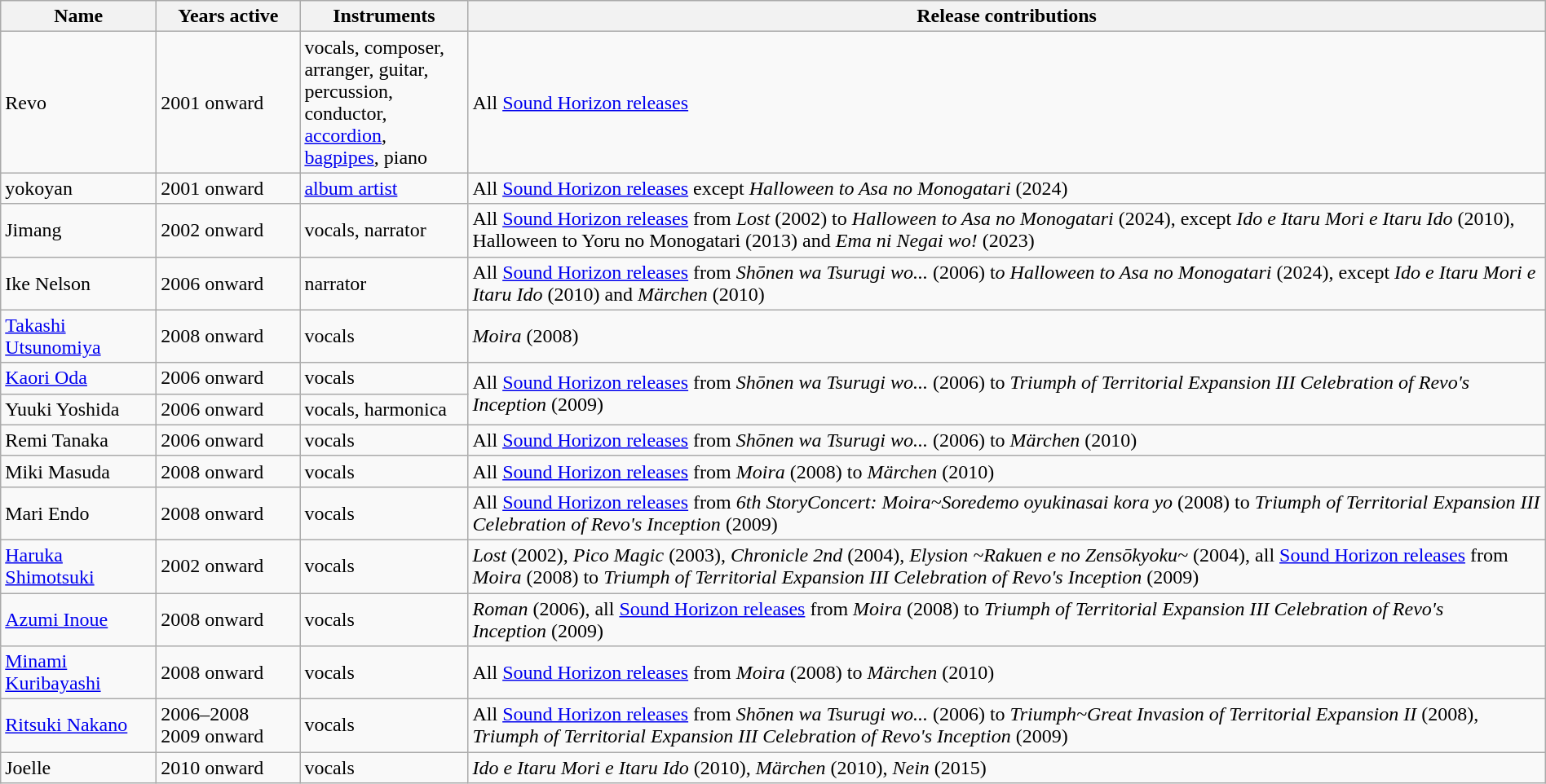<table class="wikitable" border="1" width=100%>
<tr>
<th width="120">Name</th>
<th width="110">Years active</th>
<th width="130">Instruments</th>
<th class=unsortable>Release contributions</th>
</tr>
<tr>
<td>Revo</td>
<td>2001 onward</td>
<td>vocals, composer, arranger, guitar, percussion, conductor, <a href='#'>accordion</a>, <a href='#'>bagpipes</a>, piano</td>
<td>All <a href='#'>Sound Horizon releases</a></td>
</tr>
<tr>
<td>yokoyan</td>
<td>2001 onward</td>
<td><a href='#'>album artist</a></td>
<td>All <a href='#'>Sound Horizon releases</a> except <em>Halloween to Asa no Monogatari</em> (2024)</td>
</tr>
<tr>
<td>Jimang</td>
<td>2002 onward</td>
<td>vocals, narrator</td>
<td>All <a href='#'>Sound Horizon releases</a> from <em>Lost</em> (2002) to <em>Halloween to Asa no Monogatari</em> (2024), except <em>Ido e Itaru Mori e Itaru Ido</em> (2010), Halloween to Yoru no Monogatari (2013) and <em>Ema ni Negai wo!</em> (2023)</td>
</tr>
<tr>
<td>Ike Nelson</td>
<td>2006 onward</td>
<td>narrator</td>
<td>All <a href='#'>Sound Horizon releases</a> from <em>Shōnen wa Tsurugi wo...</em> (2006) t<em>o Halloween to Asa no Monogatari</em> (2024), except <em>Ido e Itaru Mori e Itaru Ido</em> (2010) and <em>Märchen</em> (2010)</td>
</tr>
<tr>
<td><a href='#'>Takashi Utsunomiya</a></td>
<td>2008 onward</td>
<td>vocals</td>
<td><em>Moira</em> (2008)</td>
</tr>
<tr>
<td><a href='#'>Kaori Oda</a></td>
<td>2006 onward</td>
<td>vocals</td>
<td rowspan="2">All <a href='#'>Sound Horizon releases</a> from <em>Shōnen wa Tsurugi wo...</em> (2006) to <em>Triumph of Territorial Expansion III Celebration of Revo's Inception</em> (2009)</td>
</tr>
<tr>
<td>Yuuki Yoshida</td>
<td>2006 onward</td>
<td>vocals, harmonica</td>
</tr>
<tr>
<td>Remi Tanaka</td>
<td>2006 onward</td>
<td>vocals</td>
<td>All <a href='#'>Sound Horizon releases</a> from <em>Shōnen wa Tsurugi wo...</em> (2006) to <em>Märchen</em> (2010)</td>
</tr>
<tr>
<td>Miki Masuda</td>
<td>2008 onward</td>
<td>vocals</td>
<td>All <a href='#'>Sound Horizon releases</a> from <em>Moira</em> (2008) to <em>Märchen</em> (2010)</td>
</tr>
<tr>
<td>Mari Endo</td>
<td>2008 onward</td>
<td>vocals</td>
<td>All <a href='#'>Sound Horizon releases</a> from <em>6th StoryConcert: Moira~Soredemo oyukinasai kora yo</em> (2008) to <em>Triumph of Territorial Expansion III Celebration of Revo's Inception</em> (2009)</td>
</tr>
<tr>
<td><a href='#'>Haruka Shimotsuki</a></td>
<td>2002 onward</td>
<td>vocals</td>
<td><em>Lost</em> (2002), <em>Pico Magic</em> (2003), <em>Chronicle 2nd</em> (2004), <em>Elysion ~Rakuen e no Zensōkyoku~</em> (2004), all <a href='#'>Sound Horizon releases</a> from <em>Moira</em> (2008) to <em>Triumph of Territorial Expansion III Celebration of Revo's Inception</em> (2009)</td>
</tr>
<tr>
<td><a href='#'>Azumi Inoue</a></td>
<td>2008 onward</td>
<td>vocals</td>
<td><em>Roman</em> (2006), all <a href='#'>Sound Horizon releases</a> from <em>Moira</em> (2008) to <em>Triumph of Territorial Expansion III Celebration of Revo's Inception</em> (2009)</td>
</tr>
<tr>
<td><a href='#'>Minami Kuribayashi</a></td>
<td>2008 onward</td>
<td>vocals</td>
<td>All <a href='#'>Sound Horizon releases</a> from <em>Moira</em> (2008) to <em>Märchen</em> (2010)</td>
</tr>
<tr>
<td><a href='#'>Ritsuki Nakano</a></td>
<td>2006–2008 2009 onward</td>
<td>vocals</td>
<td>All <a href='#'>Sound Horizon releases</a> from <em>Shōnen wa Tsurugi wo...</em> (2006) to <em>Triumph~Great Invasion of Territorial Expansion II</em> (2008), <em>Triumph of Territorial Expansion III Celebration of Revo's Inception</em> (2009)</td>
</tr>
<tr>
<td>Joelle</td>
<td>2010 onward</td>
<td>vocals</td>
<td><em>Ido e Itaru Mori e Itaru Ido</em> (2010), <em>Märchen</em> (2010), <em>Nein</em> (2015)</td>
</tr>
</table>
